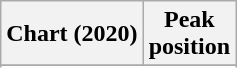<table class="wikitable plainrowheaders">
<tr>
<th>Chart (2020)</th>
<th>Peak<br>position</th>
</tr>
<tr>
</tr>
<tr>
</tr>
<tr>
</tr>
<tr>
</tr>
<tr>
</tr>
</table>
